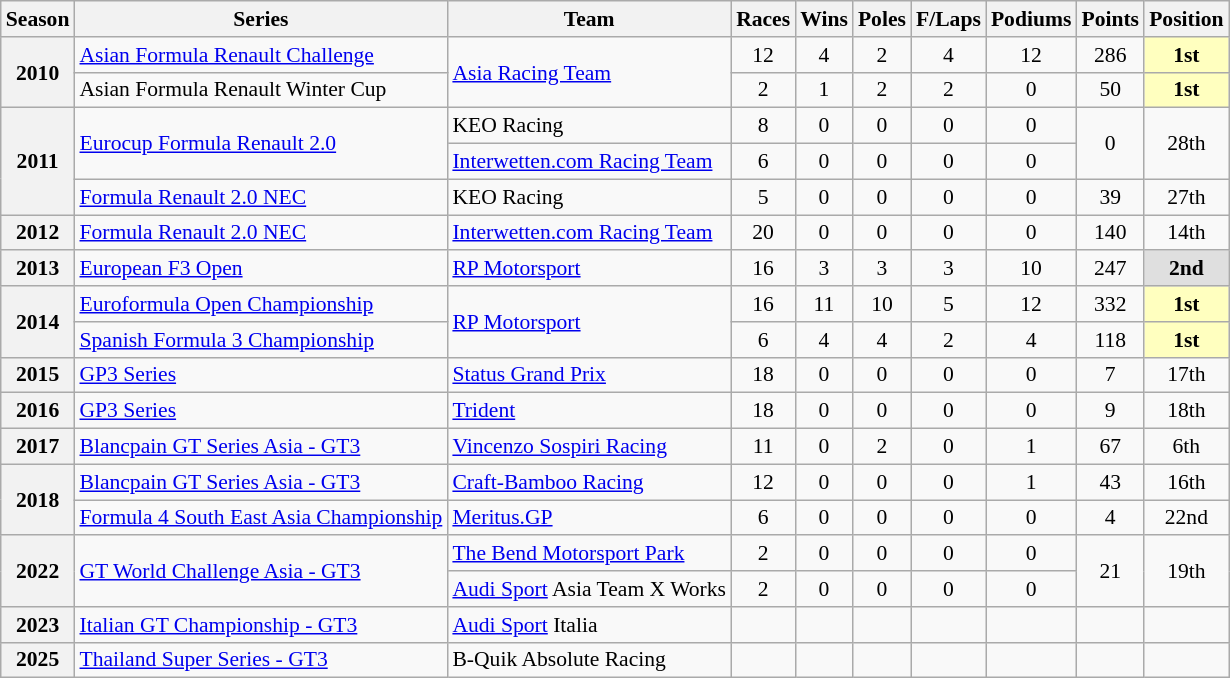<table class="wikitable" style="font-size: 90%; text-align:center">
<tr>
<th>Season</th>
<th>Series</th>
<th>Team</th>
<th>Races</th>
<th>Wins</th>
<th>Poles</th>
<th>F/Laps</th>
<th>Podiums</th>
<th>Points</th>
<th>Position</th>
</tr>
<tr>
<th rowspan=2>2010</th>
<td align=left><a href='#'>Asian Formula Renault Challenge</a></td>
<td align=left rowspan=2><a href='#'>Asia Racing Team</a></td>
<td>12</td>
<td>4</td>
<td>2</td>
<td>4</td>
<td>12</td>
<td>286</td>
<td style="background:#FFFFBF;"><strong>1st</strong></td>
</tr>
<tr>
<td align=left>Asian Formula Renault Winter Cup</td>
<td>2</td>
<td>1</td>
<td>2</td>
<td>2</td>
<td>0</td>
<td>50</td>
<td style="background:#FFFFBF;"><strong>1st</strong></td>
</tr>
<tr>
<th rowspan=3>2011</th>
<td align=left rowspan=2><a href='#'>Eurocup Formula Renault 2.0</a></td>
<td align=left>KEO Racing</td>
<td>8</td>
<td>0</td>
<td>0</td>
<td>0</td>
<td>0</td>
<td rowspan=2>0</td>
<td rowspan=2>28th</td>
</tr>
<tr>
<td align=left><a href='#'>Interwetten.com Racing Team</a></td>
<td>6</td>
<td>0</td>
<td>0</td>
<td>0</td>
<td>0</td>
</tr>
<tr>
<td align=left><a href='#'>Formula Renault 2.0 NEC</a></td>
<td align=left>KEO Racing</td>
<td>5</td>
<td>0</td>
<td>0</td>
<td>0</td>
<td>0</td>
<td>39</td>
<td>27th</td>
</tr>
<tr>
<th>2012</th>
<td align=left><a href='#'>Formula Renault 2.0 NEC</a></td>
<td align=left><a href='#'>Interwetten.com Racing Team</a></td>
<td>20</td>
<td>0</td>
<td>0</td>
<td>0</td>
<td>0</td>
<td>140</td>
<td>14th</td>
</tr>
<tr>
<th>2013</th>
<td align=left><a href='#'>European F3 Open</a></td>
<td align=left><a href='#'>RP Motorsport</a></td>
<td>16</td>
<td>3</td>
<td>3</td>
<td>3</td>
<td>10</td>
<td>247</td>
<td style="background:#DFDFDF;"><strong>2nd</strong></td>
</tr>
<tr>
<th rowspan=2>2014</th>
<td align=left><a href='#'>Euroformula Open Championship</a></td>
<td align=left rowspan=2><a href='#'>RP Motorsport</a></td>
<td>16</td>
<td>11</td>
<td>10</td>
<td>5</td>
<td>12</td>
<td>332</td>
<td style="background:#FFFFBF;"><strong>1st</strong></td>
</tr>
<tr>
<td align=left><a href='#'>Spanish Formula 3 Championship</a></td>
<td>6</td>
<td>4</td>
<td>4</td>
<td>2</td>
<td>4</td>
<td>118</td>
<td style="background:#FFFFBF;"><strong>1st</strong></td>
</tr>
<tr>
<th>2015</th>
<td align=left><a href='#'>GP3 Series</a></td>
<td align=left><a href='#'>Status Grand Prix</a></td>
<td>18</td>
<td>0</td>
<td>0</td>
<td>0</td>
<td>0</td>
<td>7</td>
<td>17th</td>
</tr>
<tr>
<th>2016</th>
<td align=left><a href='#'>GP3 Series</a></td>
<td align=left><a href='#'>Trident</a></td>
<td>18</td>
<td>0</td>
<td>0</td>
<td>0</td>
<td>0</td>
<td>9</td>
<td>18th</td>
</tr>
<tr>
<th>2017</th>
<td align=left><a href='#'>Blancpain GT Series Asia - GT3</a></td>
<td align="left"><a href='#'>Vincenzo Sospiri Racing</a></td>
<td>11</td>
<td>0</td>
<td>2</td>
<td>0</td>
<td>1</td>
<td>67</td>
<td>6th</td>
</tr>
<tr>
<th rowspan="2">2018</th>
<td align="left"><a href='#'>Blancpain GT Series Asia - GT3</a></td>
<td align="left"><a href='#'>Craft-Bamboo Racing</a></td>
<td>12</td>
<td>0</td>
<td>0</td>
<td>0</td>
<td>1</td>
<td>43</td>
<td>16th</td>
</tr>
<tr>
<td align=left><a href='#'>Formula 4 South East Asia Championship</a></td>
<td align=left><a href='#'>Meritus.GP</a></td>
<td>6</td>
<td>0</td>
<td>0</td>
<td>0</td>
<td>0</td>
<td>4</td>
<td>22nd</td>
</tr>
<tr>
<th rowspan="2">2022</th>
<td rowspan="2" align="left"><a href='#'>GT World Challenge Asia - GT3</a></td>
<td align=left><a href='#'>The Bend Motorsport Park</a></td>
<td>2</td>
<td>0</td>
<td>0</td>
<td>0</td>
<td>0</td>
<td rowspan="2">21</td>
<td rowspan="2">19th</td>
</tr>
<tr>
<td align=left><a href='#'>Audi Sport</a> Asia Team X Works</td>
<td>2</td>
<td>0</td>
<td>0</td>
<td>0</td>
<td>0</td>
</tr>
<tr>
<th>2023</th>
<td align=left><a href='#'>Italian GT Championship - GT3</a></td>
<td align=left><a href='#'>Audi Sport</a> Italia</td>
<td></td>
<td></td>
<td></td>
<td></td>
<td></td>
<td></td>
<td></td>
</tr>
<tr>
<th>2025</th>
<td align="left"><a href='#'>Thailand Super Series - GT3</a></td>
<td align="left">B-Quik Absolute Racing</td>
<td></td>
<td></td>
<td></td>
<td></td>
<td></td>
<td></td>
<td></td>
</tr>
</table>
